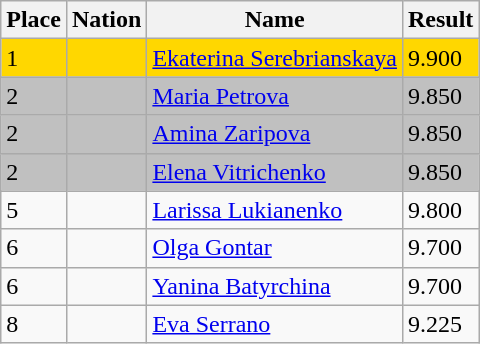<table class="wikitable">
<tr>
<th>Place</th>
<th>Nation</th>
<th>Name</th>
<th>Result</th>
</tr>
<tr bgcolor=gold>
<td>1</td>
<td></td>
<td><a href='#'>Ekaterina Serebrianskaya</a></td>
<td>9.900</td>
</tr>
<tr bgcolor=silver>
<td>2</td>
<td></td>
<td><a href='#'>Maria Petrova</a></td>
<td>9.850</td>
</tr>
<tr bgcolor=silver>
<td>2</td>
<td></td>
<td><a href='#'>Amina Zaripova</a></td>
<td>9.850</td>
</tr>
<tr bgcolor=silver>
<td>2</td>
<td></td>
<td><a href='#'>Elena Vitrichenko</a></td>
<td>9.850</td>
</tr>
<tr>
<td>5</td>
<td></td>
<td><a href='#'>Larissa Lukianenko</a></td>
<td>9.800</td>
</tr>
<tr>
<td>6</td>
<td></td>
<td><a href='#'>Olga Gontar</a></td>
<td>9.700</td>
</tr>
<tr>
<td>6</td>
<td></td>
<td><a href='#'>Yanina Batyrchina</a></td>
<td>9.700</td>
</tr>
<tr>
<td>8</td>
<td></td>
<td><a href='#'>Eva Serrano</a></td>
<td>9.225</td>
</tr>
</table>
